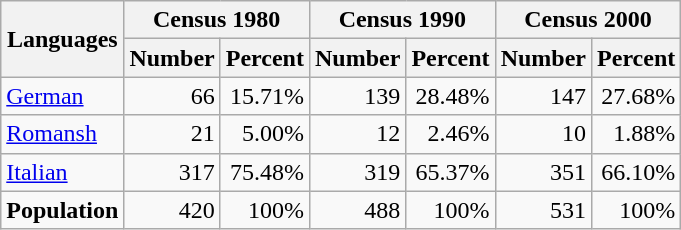<table class="wikitable">
<tr ---->
<th rowspan="2">Languages</th>
<th colspan="2">Census 1980</th>
<th colspan="2">Census 1990</th>
<th colspan="2">Census 2000</th>
</tr>
<tr ---->
<th>Number</th>
<th>Percent</th>
<th>Number</th>
<th>Percent</th>
<th>Number</th>
<th>Percent</th>
</tr>
<tr ---->
<td><a href='#'>German</a></td>
<td align=right>66</td>
<td align=right>15.71%</td>
<td align=right>139</td>
<td align=right>28.48%</td>
<td align=right>147</td>
<td align=right>27.68%</td>
</tr>
<tr ---->
<td><a href='#'>Romansh</a></td>
<td align=right>21</td>
<td align=right>5.00%</td>
<td align=right>12</td>
<td align=right>2.46%</td>
<td align=right>10</td>
<td align=right>1.88%</td>
</tr>
<tr ---->
<td><a href='#'>Italian</a></td>
<td align=right>317</td>
<td align=right>75.48%</td>
<td align=right>319</td>
<td align=right>65.37%</td>
<td align=right>351</td>
<td align=right>66.10%</td>
</tr>
<tr ---->
<td><strong>Population</strong></td>
<td align=right>420</td>
<td align=right>100%</td>
<td align=right>488</td>
<td align=right>100%</td>
<td align=right>531</td>
<td align=right>100%</td>
</tr>
</table>
